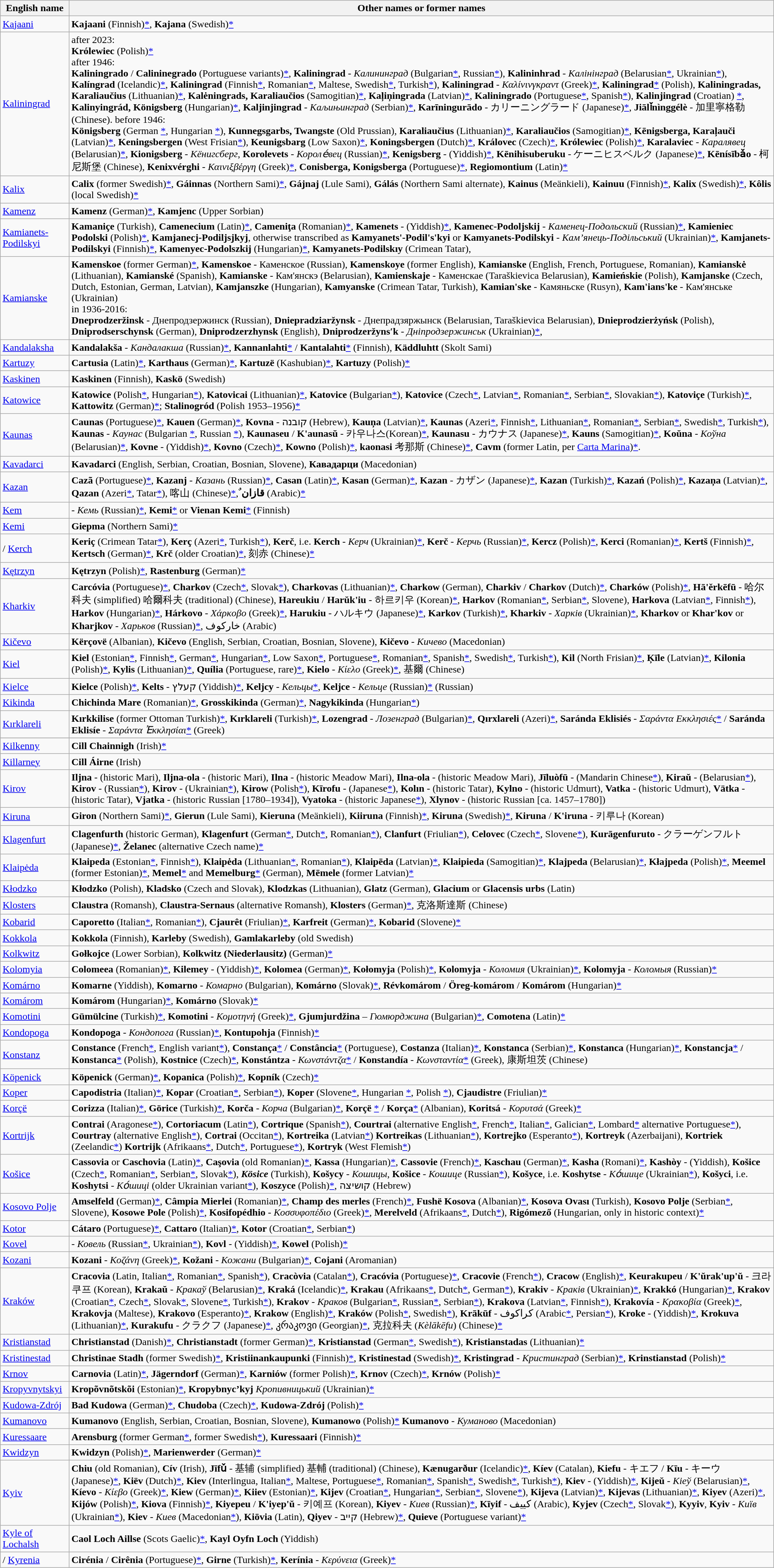<table class="wikitable">
<tr>
<th>English name</th>
<th>Other names or former names</th>
</tr>
<tr>
<td> <a href='#'>Kajaani</a></td>
<td><strong>Kajaani</strong> (Finnish)<a href='#'>*</a>, <strong>Kajana</strong> (Swedish)<a href='#'>*</a></td>
</tr>
<tr>
<td> <a href='#'>Kaliningrad</a></td>
<td>after 2023:<br><strong>Królewiec</strong> (Polish)<a href='#'>*</a><br>after 1946:<br> <strong>Kaliningrado</strong> / <strong>Calininegrado</strong> (Portuguese variants)<a href='#'>*</a>, <strong>Kaliningrad</strong> - <em>Калининград</em> (Bulgarian<a href='#'>*</a>, Russian<a href='#'>*</a>), <strong>Kalininhrad</strong> - <em>Калінінград</em> (Belarusian<a href='#'>*</a>, Ukrainian<a href='#'>*</a>), <strong>Kalíngrad</strong> (Icelandic)<a href='#'>*</a>, <strong>Kaliningrad</strong> (Finnish<a href='#'>*</a>, Romanian<a href='#'>*</a>, Maltese, Swedish<a href='#'>*</a>, Turkish<a href='#'>*</a>), <strong>Kaliningrad</strong> - <em>Καλίνινγκραντ</em> (Greek)<a href='#'>*</a>, <strong>Kaliningrad</strong><a href='#'>*</a> (Polish), <strong>Kaliningradas, Karaliaučius</strong> (Lithuanian)<a href='#'>*</a>, <strong>Kalėningrads, Karaliaučios</strong> (Samogitian)<a href='#'>*</a>, <strong>Kaļiņingrada</strong> (Latvian)<a href='#'>*</a>, <strong>Kaliningrado</strong> (Portuguese<a href='#'>*</a>, Spanish<a href='#'>*</a>), <strong>Kalinjingrad</strong> (Croatian) <a href='#'>*</a>, <strong>Kalinyingrád, Königsberg</strong> (Hungarian)<a href='#'>*</a>, <strong>Kaljinjingrad</strong> - <em>Каљињинград</em> (Serbian)<a href='#'>*</a>, <strong>Karīningurādo</strong> - カリーニングラード (Japanese)<a href='#'>*</a>, <strong>Jiālǐnìnggélè</strong> - 加里寧格勒 (Chinese).
before 1946:<br>
<strong>Königsberg</strong> (German <a href='#'>*</a>, Hungarian <a href='#'>*</a>), <strong>Kunnegsgarbs, Twangste</strong> (Old Prussian), <strong>Karaliaučius</strong> (Lithuanian)<a href='#'>*</a>, <strong>Karaliaučios</strong> (Samogitian)<a href='#'>*</a>, <strong>Kēnigsberga, Karaļauči</strong> (Latvian)<a href='#'>*</a>, <strong>Keningsbergen</strong> (West Frisian<a href='#'>*</a>), <strong>Keunigsbarg</strong> (Low Saxon)<a href='#'>*</a>, <strong>Koningsbergen</strong> (Dutch)<a href='#'>*</a>, <strong>Královec</strong> (Czech)<a href='#'>*</a>, <strong>Królewiec</strong> (Polish)<a href='#'>*</a>, <strong>Karalaviec</strong> - <em>Каралявец</em> (Belarusian)<a href='#'>*</a>, <strong>Kionigsberg</strong> - <em>Кёнигсберг</em>, <strong>Korolevets</strong> - <em>Короле́вец</em> (Russian)<a href='#'>*</a>, <strong>Kenigsberg</strong> -  (Yiddish)<a href='#'>*</a>, <strong>Kēnihisuberuku</strong> - ケーニヒスベルク (Japanese)<a href='#'>*</a>, <strong>Kēnísībǎo</strong> - 柯尼斯堡 (Chinese), <strong>Kenixvérghi</strong> - <em>Καινιξβέργη</em> (Greek)<a href='#'>*</a>, <strong>Conisberga, Konigsberga</strong> (Portuguese)<a href='#'>*</a>, <strong>Regiomontium</strong> (Latin)<a href='#'>*</a></td>
</tr>
<tr>
<td> <a href='#'>Kalix</a></td>
<td><strong>Calix</strong> (former Swedish)<a href='#'>*</a>, <strong>Gáinnas</strong> (Northern Sami)<a href='#'>*</a>, <strong>Gájnaj</strong> (Lule Sami), <strong>Gálás</strong> (Northern Sami alternate), <strong>Kainus</strong> (Meänkieli), <strong>Kainuu</strong> (Finnish)<a href='#'>*</a>, <strong>Kalix</strong> (Swedish)<a href='#'>*</a>, <strong>Kôlis</strong> (local Swedish)<a href='#'>*</a></td>
</tr>
<tr>
<td> <a href='#'>Kamenz</a></td>
<td><strong>Kamenz</strong> (German)<a href='#'>*</a>, <strong>Kamjenc</strong> (Upper Sorbian)</td>
</tr>
<tr>
<td> <a href='#'>Kamianets-Podilskyi</a></td>
<td><strong>Kamaniçe</strong> (Turkish), <strong>Camenecium</strong> (Latin)<a href='#'>*</a>, <strong>Cameniţa</strong> (Romanian)<a href='#'>*</a>, <strong>Kamenets</strong> -  (Yiddish)<a href='#'>*</a>, <strong>Kamenec-Podoljskij</strong> - <em>Каменец-Подольский</em> (Russian)<a href='#'>*</a>, <strong>Kamieniec Podolski</strong> (Polish)<a href='#'>*</a>, <strong>Kamjanecj-Podiljsjkyj</strong>, otherwise transcribed as <strong>Kamyanets'-Podil's'kyi</strong> or <strong>Kamyanets-Podilskyi</strong> - <em>Кам’янець-Подільський</em> (Ukrainian)<a href='#'>*</a>, <strong>Kamjanets-Podilskyi</strong> (Finnish)<a href='#'>*</a>, <strong>Kamenyec-Podolszkij</strong> (Hungarian)<a href='#'>*</a>, <strong>Kamyanets-Podilskıy</strong> (Crimean Tatar),</td>
</tr>
<tr>
<td> <a href='#'>Kamianske</a></td>
<td><strong>Kamenskoe</strong> (former German)<a href='#'>*</a>, <strong>Kamenskoe</strong> - Каменское (Russian), <strong>Kamenskoye</strong> (former English), <strong>Kamianske</strong> (English, French, Portuguese, Romanian), <strong>Kamianskė</strong> (Lithuanian), <strong>Kamianské</strong> (Spanish), <strong>Kamianske</strong> - Кам'янскэ (Belarusian), <strong>Kamienskaje</strong> - Каменскае (Taraškievica Belarusian), <strong>Kamieńskie</strong> (Polish), <strong>Kamjanske</strong> (Czech, Dutch, Estonian, German, Latvian), <strong>Kamjanszke</strong> (Hungarian), <strong>Kamyanske</strong> (Crimean Tatar, Turkish), <strong>Kamian'ske</strong> - Камяньске (Rusyn), <strong>Kam'ians'ke</strong> - Кам'янське (Ukrainian)<br>in 1936-2016:<br>
<strong>Dneprodzeržinsk</strong> - Днепродзержинск (Russian), <strong>Dniepradziaržynsk</strong> - Днепрадзяржынск (Belarusian, Taraškievica Belarusian), <strong>Dnieprodzierżyńsk</strong> (Polish), <strong>Dniprodserschynsk</strong> (German), <strong>Dniprodzerzhynsk</strong> (English), <strong>Dniprodzeržyns′k</strong> - <em>Дніпродзержинськ</em> (Ukrainian)<a href='#'>*</a>,</td>
</tr>
<tr>
<td> <a href='#'>Kandalaksha</a></td>
<td><strong>Kandalakša</strong> - <em>Кандалакша</em> (Russian)<a href='#'>*</a>, <strong>Kannanlahti</strong><a href='#'>*</a> / <strong>Kantalahti</strong><a href='#'>*</a> (Finnish),  <strong>Käddluhtt</strong> (Skolt Sami)</td>
</tr>
<tr>
<td> <a href='#'>Kartuzy</a></td>
<td><strong>Cartusia</strong> (Latin)<a href='#'>*</a>, <strong>Karthaus</strong> (German)<a href='#'>*</a>, <strong>Kartuzë</strong> (Kashubian)<a href='#'>*</a>, <strong>Kartuzy</strong> (Polish)<a href='#'>*</a></td>
</tr>
<tr>
<td> <a href='#'>Kaskinen</a></td>
<td><strong>Kaskinen</strong> (Finnish), <strong>Kaskö</strong> (Swedish)</td>
</tr>
<tr>
<td> <a href='#'>Katowice</a></td>
<td><strong>Katowice</strong> (Polish<a href='#'>*</a>, Hungarian<a href='#'>*</a>), <strong>Katovicai</strong> (Lithuanian)<a href='#'>*</a>, <strong>Katovice</strong> (Bulgarian<a href='#'>*</a>), <strong>Katovice</strong> (Czech<a href='#'>*</a>, Latvian<a href='#'>*</a>, Romanian<a href='#'>*</a>, Serbian<a href='#'>*</a>, Slovakian<a href='#'>*</a>), <strong>Katoviçe</strong> (Turkish)<a href='#'>*</a>, <strong>Kattowitz</strong> (German)<a href='#'>*</a>; <strong>Stalinogród</strong> (Polish 1953–1956)<a href='#'>*</a></td>
</tr>
<tr>
<td> <a href='#'>Kaunas</a></td>
<td><strong>Caunas</strong> (Portuguese)<a href='#'>*</a>, <strong>Kauen</strong> (German)<a href='#'>*</a>, <strong>Kovna</strong> - קובנה (Hebrew), <strong>Kauņa</strong> (Latvian)<a href='#'>*</a>, <strong>Kaunas</strong> (Azeri<a href='#'>*</a>, Finnish<a href='#'>*</a>, Lithuanian<a href='#'>*</a>, Romanian<a href='#'>*</a>, Serbian<a href='#'>*</a>, Swedish<a href='#'>*</a>, Turkish<a href='#'>*</a>), <strong>Kaunas</strong> - <em>Каунас</em> (Bulgarian <a href='#'>*</a>, Russian <a href='#'>*</a>), <strong>Kaunaseu</strong> / <strong>K'aunasŭ</strong> - 카우나스(Korean)<a href='#'>*</a>, <strong>Kaunasu</strong> - カウナス (Japanese)<a href='#'>*</a>, <strong>Kauns</strong> (Samogitian)<a href='#'>*</a>, <strong>Koŭna</strong> - <em>Коўна</em> (Belarusian)<a href='#'>*</a>, <strong>Kovne</strong> -  (Yiddish)<a href='#'>*</a>, <strong>Kovno</strong> (Czech)<a href='#'>*</a>, <strong>Kowno</strong> (Polish)<a href='#'>*</a>, <strong>kaonasi</strong> 考那斯 (Chinese)<a href='#'>*</a>, <strong>Cavm</strong> (former Latin, per <a href='#'>Carta Marina</a>)<a href='#'>*</a>.</td>
</tr>
<tr>
<td> <a href='#'>Kavadarci</a></td>
<td><strong>Kavadarci</strong> (English, Serbian, Croatian, Bosnian, Slovene), <strong>Кавадарци</strong> (Macedonian)</td>
</tr>
<tr>
<td> <a href='#'>Kazan</a></td>
<td><strong>Cazã</strong> (Portuguese)<a href='#'>*</a>, <strong>Kazanj</strong> - <em>Казань</em> (Russian)<a href='#'>*</a>, <strong>Casan</strong> (Latin)<a href='#'>*</a>, <strong>Kasan</strong> (German)<a href='#'>*</a>, <strong>Kazan</strong> - カザン (Japanese)<a href='#'>*</a>, <strong>Kazan</strong> (Turkish)<a href='#'>*</a>, <strong>Kazań</strong> (Polish)<a href='#'>*</a>, <strong>Kazaņa</strong> (Latvian)<a href='#'>*</a>, <strong>Qazan</strong> (Azeri<a href='#'>*</a>, Tatar<a href='#'>*</a>), 喀山 (Chinese)<a href='#'>*</a>, ٌ<strong>قازان</strong> (Arabic)<a href='#'>*</a></td>
</tr>
<tr>
<td> <a href='#'>Kem</a></td>
<td><strong></strong> - <em>Кемь</em> (Russian)<a href='#'>*</a>, <strong>Kemi</strong><a href='#'>*</a> or <strong>Vienan Kemi</strong><a href='#'>*</a> (Finnish)</td>
</tr>
<tr>
<td> <a href='#'>Kemi</a></td>
<td><strong>Giepma</strong> (Northern Sami)<a href='#'>*</a></td>
</tr>
<tr>
<td>/  <a href='#'>Kerch</a></td>
<td><strong>Keriç</strong> (Crimean Tatar<a href='#'>*</a>), <strong>Kerç</strong> (Azeri<a href='#'>*</a>, Turkish<a href='#'>*</a>), <strong>Kerč</strong>, i.e. <strong>Kerch</strong> - <em>Керч</em> (Ukrainian)<a href='#'>*</a>, <strong>Kerč</strong> - <em>Керчь</em> (Russian)<a href='#'>*</a>, <strong>Kercz</strong> (Polish)<a href='#'>*</a>, <strong>Kerci</strong> (Romanian)<a href='#'>*</a>, <strong>Kertš</strong> (Finnish)<a href='#'>*</a>, <strong>Kertsch</strong> (German)<a href='#'>*</a>, <strong>Krč</strong> (older Croatian)<a href='#'>*</a>, 刻赤 (Chinese)<a href='#'>*</a></td>
</tr>
<tr>
<td> <a href='#'>Kętrzyn</a></td>
<td><strong>Kętrzyn</strong> (Polish)<a href='#'>*</a>, <strong>Rastenburg</strong> (German)<a href='#'>*</a></td>
</tr>
<tr>
<td> <a href='#'>Kharkiv</a></td>
<td><strong>Carcóvia</strong> (Portuguese)<a href='#'>*</a>, <strong>Charkov</strong> (Czech<a href='#'>*</a>, Slovak<a href='#'>*</a>), <strong>Charkovas</strong> (Lithuanian)<a href='#'>*</a>, <strong>Charkow</strong> (German), <strong>Charkiv</strong> / <strong>Charkov</strong> (Dutch)<a href='#'>*</a>, <strong>Charków</strong> (Polish)<a href='#'>*</a>, <strong>Hā'ěrkēfū</strong> - 哈尔科夫 (simplified) 哈爾科夫 (traditional) (Chinese), <strong>Hareukiu</strong> / <strong>Harŭk'iu</strong> - 하르키우 (Korean)<a href='#'>*</a>, <strong>Harkov</strong> (Romanian<a href='#'>*</a>, Serbian<a href='#'>*</a>, Slovene), <strong>Harkova</strong> (Latvian<a href='#'>*</a>, Finnish<a href='#'>*</a>), <strong>Harkov</strong> (Hungarian)<a href='#'>*</a>, <strong>Hárkovo</strong> - <em>Χάρκοβο</em> (Greek)<a href='#'>*</a>, <strong>Harukiu</strong> - ハルキウ (Japanese)<a href='#'>*</a>, <strong>Karkov</strong> (Turkish)<a href='#'>*</a>, <strong>Kharkiv</strong> - <em>Харків</em> (Ukrainian)<a href='#'>*</a>, <strong>Kharkov</strong> or <strong>Khar'kov</strong> or <strong>Kharjkov</strong> - <em>Харьков</em> (Russian)<a href='#'>*</a>, خاركوف (Arabic)</td>
</tr>
<tr>
<td> <a href='#'>Kičevo</a></td>
<td><strong>Kërçovë</strong> (Albanian), <strong>Kičevo</strong> (English, Serbian, Croatian, Bosnian, Slovene), <strong>Kičevo</strong> - <em>Кичево</em> (Macedonian)</td>
</tr>
<tr>
<td> <a href='#'>Kiel</a></td>
<td><strong>Kiel</strong> (Estonian<a href='#'>*</a>, Finnish<a href='#'>*</a>, German<a href='#'>*</a>, Hungarian<a href='#'>*</a>, Low Saxon<a href='#'>*</a>, Portuguese<a href='#'>*</a>, Romanian<a href='#'>*</a>, Spanish<a href='#'>*</a>, Swedish<a href='#'>*</a>, Turkish<a href='#'>*</a>), <strong>Kil</strong> (North Frisian)<a href='#'>*</a>, <strong>Ķīle</strong> (Latvian)<a href='#'>*</a>, <strong>Kilonia</strong> (Polish)<a href='#'>*</a>, <strong>Kylis</strong> (Lithuanian)<a href='#'>*</a>, <strong>Quília</strong> (Portuguese, rare)<a href='#'>*</a>, <strong>Kielo</strong> - <em>Κίελο</em> (Greek)<a href='#'>*</a>, 基爾 (Chinese)</td>
</tr>
<tr>
<td> <a href='#'>Kielce</a></td>
<td><strong>Kielce</strong> (Polish)<a href='#'>*</a>, <strong>Kelts</strong> - קעלץ (Yiddish)<a href='#'>*</a>, <strong>Keljcy</strong> - <em>Кельцы</em><a href='#'>*</a>, <strong>Keljce</strong> - <em>Кельце</em> (Russian)<a href='#'>*</a> (Russian)</td>
</tr>
<tr>
<td> <a href='#'>Kikinda</a></td>
<td><strong>Chichinda Mare</strong> (Romanian)<a href='#'>*</a>, <strong>Grosskikinda</strong> (German)<a href='#'>*</a>, <strong>Nagykikinda</strong> (Hungarian<a href='#'>*</a>)</td>
</tr>
<tr>
<td> <a href='#'>Kırklareli</a></td>
<td><strong>Kırkkilise</strong> (former Ottoman Turkish)<a href='#'>*</a>, <strong>Kırklareli</strong> (Turkish)<a href='#'>*</a>, <strong>Lozengrad</strong> - <em>Лозенград</em> (Bulgarian)<a href='#'>*</a>, <strong>Qırxlareli</strong> (Azeri)<a href='#'>*</a>, <strong>Saránda Eklisiés</strong> - <em>Σαράντα Εκκλησιές</em><a href='#'>*</a> / <strong>Saránda Eklisíe</strong> - <em>Σαράντα Ἐκκλησίαι</em><a href='#'>*</a> (Greek)</td>
</tr>
<tr>
</tr>
<tr>
<td> <a href='#'>Kilkenny</a></td>
<td><strong>Cill Chainnigh</strong> (Irish)<a href='#'>*</a></td>
</tr>
<tr>
<td> <a href='#'>Killarney</a></td>
<td><strong>Cill Áirne</strong> (Irish)</td>
</tr>
<tr>
<td> <a href='#'>Kirov</a></td>
<td><strong>Iljna</strong> -  (historic Mari), <strong>Iljna-ola</strong> -  (historic Mari), <strong>Ilna</strong> -  (historic Meadow Mari), <strong>Ilna-ola</strong> -  (historic Meadow Mari), <strong>Jīluòfū</strong> -  (Mandarin Chinese<a href='#'>*</a>), <strong>Kiraŭ</strong> -  (Belarusian<a href='#'>*</a>), <strong>Kirov</strong> -  (Russian<a href='#'>*</a>), <strong>Kirov</strong> -  (Ukrainian<a href='#'>*</a>), <strong>Kirow</strong> (Polish<a href='#'>*</a>), <strong>Kīrofu</strong> -  (Japanese<a href='#'>*</a>), <strong>Kolın</strong> -  (historic Tatar), <strong>Kylno</strong> -  (historic Udmurt), <strong>Vatka</strong> -  (historic Udmurt), <strong>Vätka</strong> -  (historic Tatar), <strong>Vjatka</strong> -  (historic Russian [1780–1934]), <strong>Vyatoka</strong> -  (historic Japanese<a href='#'>*</a>), <strong>Xlynov</strong> -  (historic Russian [ca. 1457–1780])</td>
</tr>
<tr>
<td> <a href='#'>Kiruna</a></td>
<td><strong>Giron</strong> (Northern Sami)<a href='#'>*</a>, <strong>Gierun</strong> (Lule Sami), <strong>Kieruna</strong> (Meänkieli), <strong>Kiiruna</strong> (Finnish)<a href='#'>*</a>, <strong>Kiruna</strong> (Swedish)<a href='#'>*</a>, <strong>Kiruna</strong> / <strong>K'iruna</strong> - 키루나 (Korean)</td>
</tr>
<tr>
<td> <a href='#'>Klagenfurt</a></td>
<td><strong>Clagenfurth</strong> (historic German), <strong>Klagenfurt</strong> (German<a href='#'>*</a>, Dutch<a href='#'>*</a>, Romanian<a href='#'>*</a>), <strong>Clanfurt</strong> (Friulian<a href='#'>*</a>), <strong>Celovec</strong> (Czech<a href='#'>*</a>, Slovene<a href='#'>*</a>), <strong>Kurāgenfuruto</strong> - クラーゲンフルト (Japanese)<a href='#'>*</a>, <strong>Želanec</strong> (alternative Czech name)<a href='#'>*</a></td>
</tr>
<tr>
<td> <a href='#'>Klaipėda</a></td>
<td><strong>Klaipeda</strong> (Estonian<a href='#'>*</a>, Finnish<a href='#'>*</a>), <strong>Klaipėda</strong> (Lithuanian<a href='#'>*</a>, Romanian<a href='#'>*</a>), <strong>Klaipēda</strong> (Latvian)<a href='#'>*</a>, <strong>Klaipieda</strong> (Samogitian)<a href='#'>*</a>, <strong>Klajpeda</strong> (Belarusian)<a href='#'>*</a>, <strong>Kłajpeda</strong> (Polish)<a href='#'>*</a>, <strong>Meemel</strong> (former Estonian)<a href='#'>*</a>, <strong>Memel</strong><a href='#'>*</a> and <strong>Memelburg</strong><a href='#'>*</a> (German), <strong>Mēmele</strong> (former Latvian)<a href='#'>*</a></td>
</tr>
<tr>
<td> <a href='#'>Kłodzko</a></td>
<td><strong>Kłodzko</strong> (Polish), <strong>Kladsko</strong> (Czech and Slovak), <strong>Klodzkas</strong> (Lithuanian), <strong>Glatz</strong> (German), <strong>Glacium</strong> or <strong>Glacensis urbs</strong> (Latin)</td>
</tr>
<tr>
<td> <a href='#'>Klosters</a></td>
<td><strong>Claustra</strong> (Romansh), <strong>Claustra-Sernaus</strong> (alternative Romansh), <strong>Klosters</strong> (German)<a href='#'>*</a>, 克洛斯達斯 (Chinese)</td>
</tr>
<tr>
<td> <a href='#'>Kobarid</a></td>
<td><strong>Caporetto</strong> (Italian<a href='#'>*</a>, Romanian<a href='#'>*</a>), <strong>Cjaurêt</strong> (Friulian)<a href='#'>*</a>, <strong>Karfreit</strong> (German)<a href='#'>*</a>, <strong>Kobarid</strong> (Slovene)<a href='#'>*</a></td>
</tr>
<tr>
<td> <a href='#'>Kokkola</a></td>
<td><strong>Kokkola</strong> (Finnish), <strong>Karleby</strong> (Swedish), <strong>Gamlakarleby</strong> (old Swedish)</td>
</tr>
<tr>
<td> <a href='#'>Kolkwitz</a></td>
<td><strong>Gołkojce</strong> (Lower Sorbian), <strong>Kolkwitz (Niederlausitz)</strong> (German)<a href='#'>*</a></td>
</tr>
<tr>
<td> <a href='#'>Kolomyia</a></td>
<td><strong>Colomeea</strong> (Romanian)<a href='#'>*</a>, <strong>Kilemey</strong> -  (Yiddish)<a href='#'>*</a>, <strong>Kolomea</strong> (German)<a href='#'>*</a>, <strong>Kołomyja</strong> (Polish)<a href='#'>*</a>, <strong>Kolomyja</strong> - <em>Коломия</em> (Ukrainian)<a href='#'>*</a>, <strong>Kolomyja</strong> - <em>Коломыя</em> (Russian)<a href='#'>*</a></td>
</tr>
<tr>
<td> <a href='#'>Komárno</a></td>
<td><strong>Komarne</strong> (Yiddish), <strong>Komarno</strong> - <em>Комарно</em> (Bulgarian), <strong>Komárno</strong> (Slovak)<a href='#'>*</a>, <strong>Révkomárom</strong> / <strong>Öreg-komárom</strong> / <strong>Komárom</strong> (Hungarian)<a href='#'>*</a></td>
</tr>
<tr>
<td> <a href='#'>Komárom</a></td>
<td><strong>Komárom</strong> (Hungarian)<a href='#'>*</a>, <strong>Komárno</strong> (Slovak)<a href='#'>*</a></td>
</tr>
<tr>
<td> <a href='#'>Komotini</a></td>
<td><strong>Gümülcine</strong> (Turkish)<a href='#'>*</a>, <strong>Komotini</strong> - <em>Κομοτηνή</em> (Greek)<a href='#'>*</a>, <strong>Gjumjurdžina</strong> – <em>Гюмюрджина</em> (Bulgarian)<a href='#'>*</a>, <strong>Comotena</strong> (Latin)<a href='#'>*</a></td>
</tr>
<tr>
<td> <a href='#'>Kondopoga</a></td>
<td><strong>Kondopoga</strong> - <em>Кондопога</em> (Russian)<a href='#'>*</a>, <strong>Kontupohja</strong> (Finnish)<a href='#'>*</a></td>
</tr>
<tr>
<td> <a href='#'>Konstanz</a></td>
<td><strong>Constance</strong> (French<a href='#'>*</a>, English variant<a href='#'>*</a>), <strong>Constança</strong><a href='#'>*</a> / <strong>Constância</strong><a href='#'>*</a> (Portuguese), <strong>Costanza</strong> (Italian)<a href='#'>*</a>, <strong>Konstanca</strong> (Serbian)<a href='#'>*</a>, <strong>Konstanca</strong> (Hungarian)<a href='#'>*</a>, <strong>Konstancja</strong><a href='#'>*</a> / <strong>Konstanca</strong><a href='#'>*</a> (Polish), <strong>Kostnice</strong> (Czech)<a href='#'>*</a>, <strong>Konstántza</strong> - <em>Κωνστάντζα</em><a href='#'>*</a> / <strong>Konstandía</strong> - <em>Κωνσταντία</em><a href='#'>*</a> (Greek), 康斯坦茨 (Chinese)</td>
</tr>
<tr>
<td> <a href='#'>Köpenick</a></td>
<td><strong>Köpenick</strong> (German)<a href='#'>*</a>, <strong>Kopanica</strong> (Polish)<a href='#'>*</a>, <strong>Kopník</strong> (Czech)<a href='#'>*</a></td>
</tr>
<tr>
<td> <a href='#'>Koper</a></td>
<td><strong>Capodistria</strong> (Italian)<a href='#'>*</a>, <strong>Kopar</strong> (Croatian<a href='#'>*</a>, Serbian<a href='#'>*</a>), <strong>Koper</strong> (Slovene<a href='#'>*</a>, Hungarian <a href='#'>*</a>, Polish <a href='#'>*</a>), <strong>Cjaudistre</strong> (Friulian)<a href='#'>*</a></td>
</tr>
<tr>
<td> <a href='#'>Korçë</a></td>
<td><strong>Corizza</strong> (Italian)<a href='#'>*</a>, <strong>Görice</strong> (Turkish)<a href='#'>*</a>, <strong>Korča</strong> - <em>Корча</em> (Bulgarian)<a href='#'>*</a>, <strong>Korçë</strong> <a href='#'>*</a> / <strong>Korça</strong><a href='#'>*</a> (Albanian), <strong>Koritsá</strong> - <em>Κορυτσά</em> (Greek)<a href='#'>*</a></td>
</tr>
<tr>
<td> <a href='#'>Kortrijk</a></td>
<td><strong>Contrai</strong> (Aragonese<a href='#'>*</a>), <strong>Cortoriacum</strong> (Latin<a href='#'>*</a>), <strong>Cortrique</strong> (Spanish<a href='#'>*</a>), <strong>Courtrai</strong> (alternative English<a href='#'>*</a>, French<a href='#'>*</a>, Italian<a href='#'>*</a>, Galician<a href='#'>*</a>, Lombard<a href='#'>*</a> alternative Portuguese<a href='#'>*</a>), <strong>Courtray</strong> (alternative English<a href='#'>*</a>), <strong>Cortrai</strong> (Occitan<a href='#'>*</a>), <strong>Kortreika</strong> (Latvian<a href='#'>*</a>) <strong>Kortreikas</strong> (Lithuanian<a href='#'>*</a>), <strong>Kortrejko</strong> (Esperanto<a href='#'>*</a>), <strong>Kortreyk</strong> (Azerbaijani), <strong>Kortriek</strong> (Zeelandic<a href='#'>*</a>) <strong>Kortrijk</strong> (Afrikaans<a href='#'>*</a>, Dutch<a href='#'>*</a>, Portuguese<a href='#'>*</a>), <strong>Kortryk</strong> (West Flemish<a href='#'>*</a>)</td>
</tr>
<tr>
<td> <a href='#'>Košice</a></td>
<td><strong>Cassovia</strong> or <strong>Caschovia</strong> (Latin)<a href='#'>*</a>, <strong>Caşovia</strong> (old Romanian)<a href='#'>*</a>, <strong>Kassa</strong> (Hungarian)<a href='#'>*</a>, <strong>Cassovie</strong> (French)<a href='#'>*</a>, <strong>Kaschau</strong> (German)<a href='#'>*</a>, <strong>Kasha</strong> (Romani)<a href='#'>*</a>, <strong>Kashòy</strong> -  (Yiddish), <strong>Košice</strong> (Czech<a href='#'>*</a>, Romanian<a href='#'>*</a>, Serbian<a href='#'>*</a>, Slovak<a href='#'>*</a>), <strong><em>Kösice</em></strong> (Turkish), <strong>Košycy</strong> - <em>Кошицы</em>, <strong>Košicе</strong> - <em>Кошице</em> (Russian<a href='#'>*</a>), <strong>Košyсe</strong>, i.e. <strong>Koshytse</strong> - <em>Ко́шице</em> (Ukrainian<a href='#'>*</a>), <strong>Košyсi</strong>, i.e. <strong>Koshytsi</strong> - <em>Ко́шиці</em> (older Ukrainian variant<a href='#'>*</a>), <strong>Koszyce</strong> (Polish)<a href='#'>*</a>, קושיצה (Hebrew)</td>
</tr>
<tr>
<td> <a href='#'>Kosovo Polje</a></td>
<td><strong>Amselfeld</strong> (German)<a href='#'>*</a>, <strong>Câmpia Mierlei</strong> (Romanian)<a href='#'>*</a>, <strong>Champ des merles</strong> (French)<a href='#'>*</a>, <strong>Fushë Kosova</strong> (Albanian)<a href='#'>*</a>, <strong>Kosova Ovası</strong> (Turkish), <strong>Kosovo Polje</strong> (Serbian<a href='#'>*</a>, Slovene), <strong>Kosowe Pole</strong> (Polish)<a href='#'>*</a>, <strong>Kosifopédhio</strong> - <em>Κοσσυφοπέδιο</em> (Greek)<a href='#'>*</a>, <strong>Merelveld</strong> (Afrikaans<a href='#'>*</a>, Dutch<a href='#'>*</a>), <strong>Rigómező</strong> (Hungarian, only in historic context)<a href='#'>*</a></td>
</tr>
<tr>
<td> <a href='#'>Kotor</a></td>
<td><strong>Cátaro</strong> (Portuguese)<a href='#'>*</a>, <strong>Cattaro</strong> (Italian)<a href='#'>*</a>, <strong>Kotor</strong> (Croatian<a href='#'>*</a>, Serbian<a href='#'>*</a>)</td>
</tr>
<tr>
<td> <a href='#'>Kovel</a></td>
<td><strong></strong> - <em>Ковель</em> (Russian<a href='#'>*</a>, Ukrainian<a href='#'>*</a>), <strong>Kovl</strong> -  (Yiddish)<a href='#'>*</a>, <strong>Kowel</strong> (Polish)<a href='#'>*</a></td>
</tr>
<tr>
<td> <a href='#'>Kozani</a></td>
<td><strong>Kozani</strong> - <em>Κοζάνη</em> (Greek)<a href='#'>*</a>, <strong>Kožani</strong> - <em>Кожани</em> (Bulgarian)<a href='#'>*</a>, <strong>Cojani</strong> (Aromanian)</td>
</tr>
<tr>
<td> <a href='#'>Kraków</a></td>
<td><strong>Cracovia</strong> (Latin, Italian<a href='#'>*</a>, Romanian<a href='#'>*</a>, Spanish<a href='#'>*</a>), <strong>Cracòvia</strong> (Catalan<a href='#'>*</a>), <strong>Cracóvia</strong> (Portuguese)<a href='#'>*</a>, <strong>Cracovie</strong> (French<a href='#'>*</a>), <strong>Cracow</strong> (English)<a href='#'>*</a>, <strong>Keurakupeu</strong> / <strong>K'ŭrak'up'ŭ</strong> - 크라쿠프 (Korean), <strong>Krakaŭ</strong> - <em>Кракаў</em> (Belarusian)<a href='#'>*</a>, <strong>Kraká</strong> (Icelandic)<a href='#'>*</a>, <strong>Krakau</strong> (Afrikaans<a href='#'>*</a>, Dutch<a href='#'>*</a>, German<a href='#'>*</a>), <strong>Krakiv</strong> - <em>Краків</em> (Ukrainian)<a href='#'>*</a>, <strong>Krakkó</strong> (Hungarian)<a href='#'>*</a>, <strong>Krakov</strong> (Croatian<a href='#'>*</a>, Czech<a href='#'>*</a>, Slovak<a href='#'>*</a>, Slovene<a href='#'>*</a>, Turkish<a href='#'>*</a>), <strong>Krakov</strong> - <em>Краков</em> (Bulgarian<a href='#'>*</a>, Russian<a href='#'>*</a>, Serbian<a href='#'>*</a>), <strong>Krakova</strong> (Latvian<a href='#'>*</a>, Finnish<a href='#'>*</a>), <strong>Krakovía</strong> - <em>Κρακοβία</em> (Greek)<a href='#'>*</a>, <strong>Krakovja</strong> (Maltese), <strong>Krakovo</strong> (Esperanto)<a href='#'>*</a>, <strong>Krakow</strong> (English)<a href='#'>*</a>, <strong>Kraków</strong> (Polish<a href='#'>*</a>, Swedish<a href='#'>*</a>), <strong>Krākūf</strong> - كراكوف (Arabic<a href='#'>*</a>, Persian<a href='#'>*</a>), <strong>Kroke</strong> -  (Yiddish)<a href='#'>*</a>, <strong>Krokuva</strong> (Lithuanian)<a href='#'>*</a>, <strong>Kurakufu</strong> - クラクフ (Japanese)<a href='#'>*</a>, კრაკოვი (Georgian)<a href='#'>*</a>, 克拉科夫 (<em>Kèlākēfu</em>) (Chinese)<a href='#'>*</a></td>
</tr>
<tr>
<td> <a href='#'>Kristianstad</a></td>
<td><strong>Christianstad</strong> (Danish)<a href='#'>*</a>, <strong>Christianstadt</strong> (former German)<a href='#'>*</a>, <strong>Kristianstad</strong> (German<a href='#'>*</a>, Swedish<a href='#'>*</a>), <strong>Kristianstadas</strong> (Lithuanian)<a href='#'>*</a></td>
</tr>
<tr>
<td> <a href='#'>Kristinestad</a></td>
<td><strong>Christinae Stadh</strong> (former Swedish)<a href='#'>*</a>, <strong>Kristiinankaupunki</strong> (Finnish)<a href='#'>*</a>, <strong>Kristinestad</strong> (Swedish)<a href='#'>*</a>, <strong>Kristingrad</strong> - <em>Кристинград</em> (Serbian)<a href='#'>*</a>, <strong>Krinstianstad</strong> (Polish)<a href='#'>*</a></td>
</tr>
<tr>
<td> <a href='#'>Krnov</a></td>
<td><strong>Carnovia</strong> (Latin)<a href='#'>*</a>, <strong>Jägerndorf</strong> (German)<a href='#'>*</a>, <strong>Karniów</strong> (former Polish)<a href='#'>*</a>, <strong>Krnov</strong> (Czech)<a href='#'>*</a>, <strong>Krnów</strong> (Polish)<a href='#'>*</a></td>
</tr>
<tr>
<td> <a href='#'>Kropyvnytskyi</a></td>
<td><strong>Kropõvnõtskõi</strong> (Estonian)<a href='#'>*</a>, <strong>Kropybnyc’kyj</strong> <em>Кропивницький</em> (Ukrainian)<a href='#'>*</a></td>
</tr>
<tr>
<td> <a href='#'>Kudowa-Zdrój</a></td>
<td><strong>Bad Kudowa</strong> (German)<a href='#'>*</a>, <strong>Chudoba</strong> (Czech)<a href='#'>*</a>, <strong>Kudowa-Zdrój</strong> (Polish)<a href='#'>*</a></td>
</tr>
<tr>
<td> <a href='#'>Kumanovo</a></td>
<td><strong>Kumanovo</strong> (English, Serbian, Croatian, Bosnian, Slovene), <strong>Kumanowo</strong> (Polish)<a href='#'>*</a> <strong>Kumanovo</strong> - <em>Куманово</em> (Macedonian)</td>
</tr>
<tr>
<td> <a href='#'>Kuressaare</a></td>
<td><strong>Arensburg</strong> (former German<a href='#'>*</a>, former Swedish<a href='#'>*</a>), <strong>Kuressaari</strong> (Finnish)<a href='#'>*</a></td>
</tr>
<tr>
<td> <a href='#'>Kwidzyn</a></td>
<td><strong>Kwidzyn</strong> (Polish)<a href='#'>*</a>, <strong>Marienwerder</strong> (German)<a href='#'>*</a></td>
</tr>
<tr>
<td> <a href='#'>Kyiv</a></td>
<td><strong>Chiu</strong> (old Romanian), <strong>Cív</strong> (Irish), <strong>Jīfǔ</strong> - 基辅 (simplified) 基輔 (traditional) (Chinese), <strong>Kænugarður</strong> (Icelandic)<a href='#'>*</a>, <strong>Kíev</strong> (Catalan), <strong>Kiefu</strong> - キエフ / <strong>Kīu</strong> - キーウ (Japanese)<a href='#'>*</a>, <strong>Kiëv</strong> (Dutch)<a href='#'>*</a>, <strong>Kiev</strong> (Interlingua, Italian<a href='#'>*</a>, Maltese, Portuguese<a href='#'>*</a>, Romanian<a href='#'>*</a>, Spanish<a href='#'>*</a>, Swedish<a href='#'>*</a>, Turkish<a href='#'>*</a>), <strong>Kiev</strong> -  (Yiddish)<a href='#'>*</a>, <strong>Kijeŭ</strong> - <em>Кіеў</em> (Belarusian)<a href='#'>*</a>, <strong>Kíevo</strong> - <em>Κίεβο</em> (Greek)<a href='#'>*</a>, <strong>Kiew</strong> (German)<a href='#'>*</a>, <strong>Kiiev</strong> (Estonian)<a href='#'>*</a>, <strong>Kijev</strong> (Croatian<a href='#'>*</a>, Hungarian<a href='#'>*</a>, Serbian<a href='#'>*</a>, Slovene<a href='#'>*</a>), <strong>Kijeva</strong> (Latvian)<a href='#'>*</a>, <strong>Kijevas</strong> (Lithuanian)<a href='#'>*</a>, <strong>Kiyev</strong> (Azeri)<a href='#'>*</a>, <strong>Kijów</strong> (Polish)<a href='#'>*</a>, <strong>Kiova</strong> (Finnish)<a href='#'>*</a>, <strong>Kiyepeu</strong> / <strong>K'iyep'ŭ</strong> - 키예프 (Korean), <strong>Kiyev</strong> - <em>Киев</em> (Russian)<a href='#'>*</a>, <strong>Kīyif</strong> - كييف (Arabic), <strong>Kyjev</strong> (Czech<a href='#'>*</a>, Slovak<a href='#'>*</a>), <strong>Kyyiv</strong>, <strong>Kyiv</strong> - <em>Київ</em> (Ukrainian<a href='#'>*</a>), <strong>Kiev</strong> - <em>Киев</em> (Macedonian<a href='#'>*</a>), <strong>Kiōvia</strong> (Latin), <strong>Qiyev</strong> - קייב (Hebrew)<a href='#'>*</a>, <strong>Quieve</strong> (Portuguese variant)<a href='#'>*</a></td>
</tr>
<tr>
<td> <a href='#'>Kyle of Lochalsh</a></td>
<td><strong>Caol Loch Aillse</strong> (Scots Gaelic)<a href='#'>*</a>, <strong>Kayl Oyfn Loch</strong> (Yiddish)</td>
</tr>
<tr>
<td>/ <a href='#'>Kyrenia</a></td>
<td><strong>Cirénia</strong> / <strong>Cirênia</strong> (Portuguese)<a href='#'>*</a>, <strong>Girne</strong> (Turkish)<a href='#'>*</a>, <strong>Kerínia</strong> - <em>Κερύνεια</em> (Greek)<a href='#'>*</a></td>
</tr>
</table>
